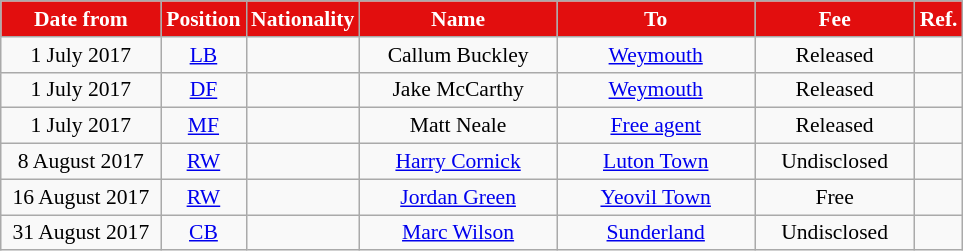<table class="wikitable" style="text-align:center; font-size:90%; ">
<tr>
<th style="background:#E20E0E; color:white; width:100px;">Date from</th>
<th style="background:#E20E0E; color:white; width:50px;">Position</th>
<th style="background:#E20E0E; color:white; width:50px;">Nationality</th>
<th style="background:#E20E0E; color:white; width:125px;">Name</th>
<th style="background:#E20E0E; color:white; width:125px;">To</th>
<th style="background:#E20E0E; color:white; width:100px;">Fee</th>
<th style="background:#E20E0E; color:white; width:25px;">Ref.</th>
</tr>
<tr>
<td>1 July 2017</td>
<td><a href='#'>LB</a></td>
<td></td>
<td>Callum Buckley</td>
<td><a href='#'>Weymouth</a></td>
<td>Released</td>
<td></td>
</tr>
<tr>
<td>1 July 2017</td>
<td><a href='#'>DF</a></td>
<td></td>
<td>Jake McCarthy</td>
<td><a href='#'>Weymouth</a></td>
<td>Released</td>
<td></td>
</tr>
<tr>
<td>1 July 2017</td>
<td><a href='#'>MF</a></td>
<td></td>
<td>Matt Neale</td>
<td><a href='#'>Free agent</a></td>
<td>Released</td>
<td></td>
</tr>
<tr>
<td>8 August 2017</td>
<td><a href='#'>RW</a></td>
<td></td>
<td><a href='#'>Harry Cornick</a></td>
<td><a href='#'>Luton Town</a></td>
<td>Undisclosed</td>
<td></td>
</tr>
<tr>
<td>16 August 2017</td>
<td><a href='#'>RW</a></td>
<td></td>
<td><a href='#'>Jordan Green</a></td>
<td><a href='#'>Yeovil Town</a></td>
<td>Free</td>
<td></td>
</tr>
<tr>
<td>31 August 2017</td>
<td><a href='#'>CB</a></td>
<td></td>
<td><a href='#'>Marc Wilson</a></td>
<td><a href='#'>Sunderland</a></td>
<td>Undisclosed</td>
<td></td>
</tr>
</table>
